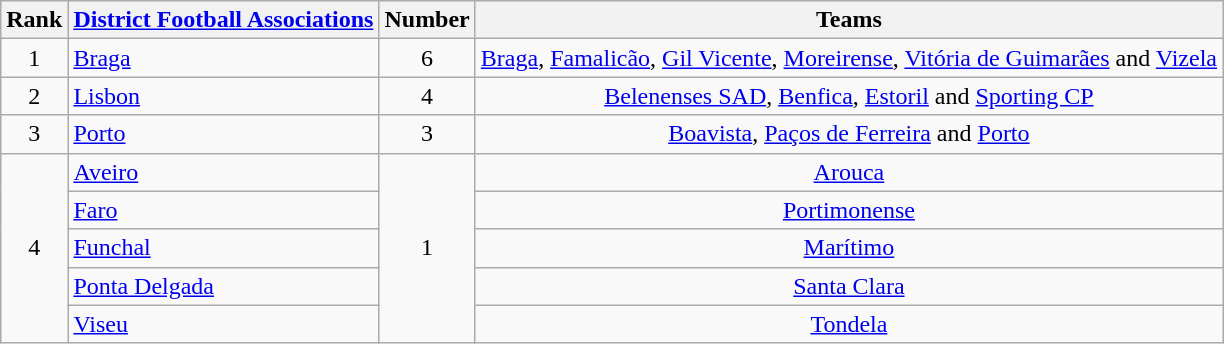<table class="wikitable">
<tr>
<th>Rank</th>
<th><a href='#'>District Football Associations</a></th>
<th>Number</th>
<th>Teams</th>
</tr>
<tr>
<td rowspan=1 align=center>1</td>
<td> <a href='#'>Braga</a></td>
<td rowspan=1 align=center>6</td>
<td align=center><a href='#'>Braga</a>, <a href='#'>Famalicão</a>, <a href='#'>Gil Vicente</a>, <a href='#'>Moreirense</a>, <a href='#'>Vitória de Guimarães</a> and <a href='#'>Vizela</a></td>
</tr>
<tr>
<td rowspan=1 align=center>2</td>
<td> <a href='#'>Lisbon</a></td>
<td rowspan=1 align=center>4</td>
<td align=center><a href='#'>Belenenses SAD</a>, <a href='#'>Benfica</a>, <a href='#'>Estoril</a> and <a href='#'>Sporting CP</a></td>
</tr>
<tr>
<td rowspan=1 align=center>3</td>
<td> <a href='#'>Porto</a></td>
<td rowspan=1 align=center>3</td>
<td align=center><a href='#'>Boavista</a>, <a href='#'>Paços de Ferreira</a> and <a href='#'>Porto</a></td>
</tr>
<tr>
<td rowspan="5" align=center>4</td>
<td> <a href='#'>Aveiro</a></td>
<td rowspan="5" align="center">1</td>
<td align="center"><a href='#'>Arouca</a></td>
</tr>
<tr>
<td> <a href='#'>Faro</a></td>
<td align=center><a href='#'>Portimonense</a></td>
</tr>
<tr>
<td> <a href='#'>Funchal</a></td>
<td align=center><a href='#'>Marítimo</a></td>
</tr>
<tr>
<td> <a href='#'>Ponta Delgada</a></td>
<td align=center><a href='#'>Santa Clara</a></td>
</tr>
<tr>
<td> <a href='#'>Viseu</a></td>
<td align=center><a href='#'>Tondela</a></td>
</tr>
</table>
